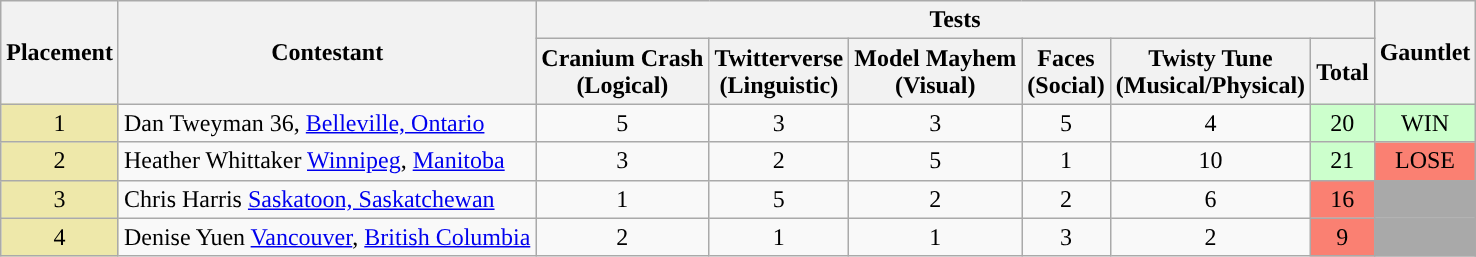<table class="wikitable" style="text-align:center;">
<tr>
<th rowspan="2">Placement</th>
<th rowspan="2">Contestant</th>
<th colspan="6">Tests</th>
<th rowspan="2">Gauntlet</th>
</tr>
<tr>
<th>Cranium Crash<br>(Logical)</th>
<th>Twitterverse<br>(Linguistic)</th>
<th>Model Mayhem<br>(Visual)</th>
<th>Faces<br>(Social)</th>
<th>Twisty Tune<br>(Musical/Physical)</th>
<th>Total</th>
</tr>
<tr>
<td bgcolor="palegoldenrod">1</td>
<td align="left">Dan Tweyman 36, <a href='#'>Belleville, Ontario</a></td>
<td>5</td>
<td>3</td>
<td>3</td>
<td>5</td>
<td>4</td>
<td bgcolor="#cfc">20</td>
<td bgcolor="#cfc">WIN</td>
</tr>
<tr>
<td bgcolor="palegoldenrod">2</td>
<td align="left">Heather Whittaker <a href='#'>Winnipeg</a>, <a href='#'>Manitoba</a></td>
<td>3</td>
<td>2</td>
<td>5</td>
<td>1</td>
<td>10</td>
<td bgcolor="#cfc">21</td>
<td bgcolor="salmon">LOSE</td>
</tr>
<tr>
<td bgcolor="palegoldenrod">3</td>
<td align="left">Chris Harris <a href='#'>Saskatoon, Saskatchewan</a></td>
<td>1</td>
<td>5</td>
<td>2</td>
<td>2</td>
<td>6</td>
<td bgcolor="salmon">16</td>
<td bgcolor="darkgrey"></td>
</tr>
<tr>
<td bgcolor="palegoldenrod">4</td>
<td align="left">Denise Yuen <a href='#'>Vancouver</a>, <a href='#'>British Columbia</a></td>
<td>2</td>
<td>1</td>
<td>1</td>
<td>3</td>
<td>2</td>
<td bgcolor="salmon">9</td>
<td bgcolor="darkgrey"></td>
</tr>
</table>
